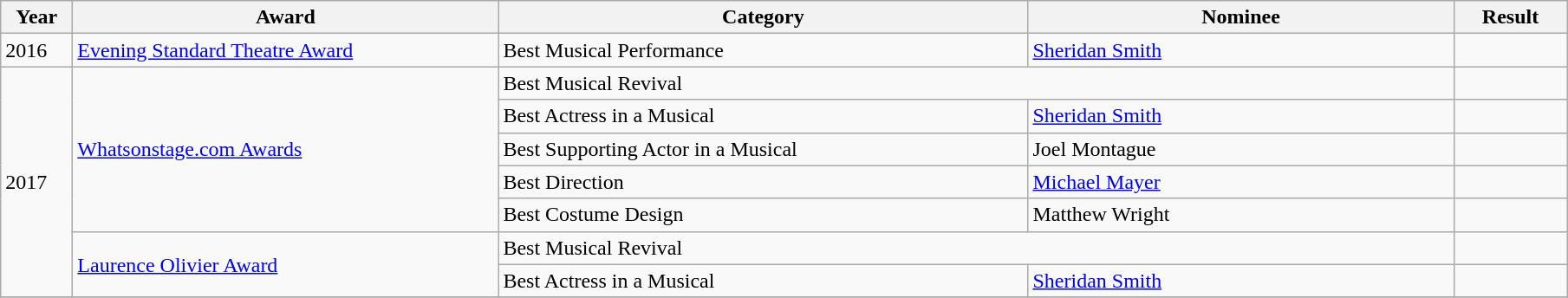<table class="wikitable">
<tr>
<th scope="col" style="width:3em;">Year</th>
<th scope="col" style="width:20em;">Award</th>
<th scope="col" style="width:25em;">Category</th>
<th scope="col" style="width:20em;">Nominee</th>
<th scope="col" style="width:5em;">Result</th>
</tr>
<tr>
<td>2016</td>
<td><a href='#'>Evening Standard Theatre Award</a></td>
<td>Best Musical Performance</td>
<td><a href='#'>Sheridan Smith</a></td>
<td></td>
</tr>
<tr>
<td rowspan="7">2017</td>
<td rowspan="5"><a href='#'>Whatsonstage.com Awards</a></td>
<td colspan="2">Best Musical Revival</td>
<td></td>
</tr>
<tr>
<td>Best Actress in a Musical</td>
<td><a href='#'>Sheridan Smith</a></td>
<td></td>
</tr>
<tr>
<td>Best Supporting Actor in a Musical</td>
<td>Joel Montague</td>
<td></td>
</tr>
<tr>
<td>Best Direction</td>
<td><a href='#'>Michael Mayer</a></td>
<td></td>
</tr>
<tr>
<td>Best Costume Design</td>
<td>Matthew Wright</td>
<td></td>
</tr>
<tr>
<td rowspan="2"><a href='#'>Laurence Olivier Award</a></td>
<td colspan="2">Best Musical Revival</td>
<td></td>
</tr>
<tr>
<td>Best Actress in a Musical</td>
<td><a href='#'>Sheridan Smith</a></td>
<td></td>
</tr>
<tr>
</tr>
</table>
